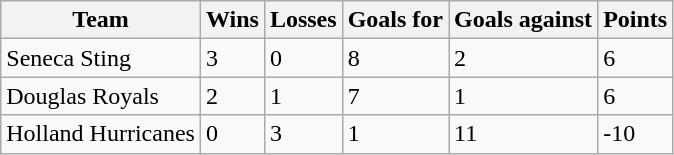<table class="wikitable">
<tr>
<th>Team</th>
<th>Wins</th>
<th>Losses</th>
<th>Goals for</th>
<th>Goals against</th>
<th>Points</th>
</tr>
<tr>
<td>Seneca Sting</td>
<td>3</td>
<td>0</td>
<td>8</td>
<td>2</td>
<td>6</td>
</tr>
<tr>
<td>Douglas Royals</td>
<td>2</td>
<td>1</td>
<td>7</td>
<td>1</td>
<td>6</td>
</tr>
<tr>
<td>Holland Hurricanes</td>
<td>0</td>
<td>3</td>
<td>1</td>
<td>11</td>
<td>-10</td>
</tr>
</table>
